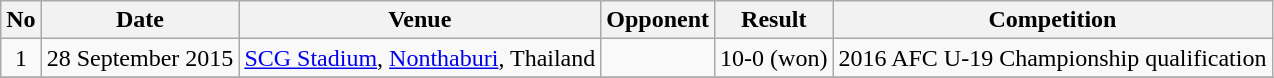<table class="wikitable">
<tr>
<th>No</th>
<th>Date</th>
<th>Venue</th>
<th>Opponent</th>
<th>Result</th>
<th>Competition</th>
</tr>
<tr>
<td align=center>1</td>
<td>28 September 2015</td>
<td><a href='#'>SCG Stadium</a>, <a href='#'>Nonthaburi</a>, Thailand</td>
<td></td>
<td align=center>10-0  (won)</td>
<td>2016 AFC U-19 Championship qualification</td>
</tr>
<tr>
</tr>
</table>
